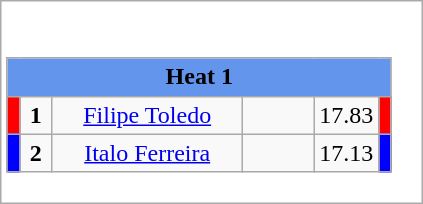<table class="wikitable" style="background:#fff;">
<tr>
<td><div><br><table class="wikitable">
<tr>
<td colspan="6"  style="text-align:center; background:#6495ed;"><strong>Heat 1</strong></td>
</tr>
<tr>
<td style="width:01px; background: #f00;"></td>
<td style="width:14px; text-align:center;"><strong>1</strong></td>
<td style="width:120px; text-align:center;"><a href='#'>Filipe Toledo</a></td>
<td style="width:40px; text-align:center;"></td>
<td style="width:20px; text-align:center;">17.83</td>
<td style="width:01px; background: #f00;"></td>
</tr>
<tr>
<td style="width:01px; background: #00f;"></td>
<td style="width:14px; text-align:center;"><strong>2</strong></td>
<td style="width:120px; text-align:center;"><a href='#'>Italo Ferreira</a></td>
<td style="width:40px; text-align:center;"></td>
<td style="width:20px; text-align:center;">17.13</td>
<td style="width:01px; background: #00f;"></td>
</tr>
</table>
</div></td>
</tr>
</table>
